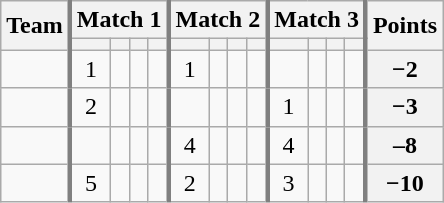<table class="wikitable sortable" style="text-align:center;">
<tr>
<th rowspan=2>Team</th>
<th colspan=4 style="border-left:3px solid gray">Match 1</th>
<th colspan=4 style="border-left:3px solid gray">Match 2</th>
<th colspan=4 style="border-left:3px solid gray">Match 3</th>
<th rowspan=2 style="border-left:3px solid gray">Points</th>
</tr>
<tr>
<th style="border-left:3px solid gray"></th>
<th></th>
<th></th>
<th></th>
<th style="border-left:3px solid gray"></th>
<th></th>
<th></th>
<th></th>
<th style="border-left:3px solid gray"></th>
<th></th>
<th></th>
<th></th>
</tr>
<tr>
<td align=left></td>
<td style="border-left:3px solid gray">1</td>
<td></td>
<td></td>
<td></td>
<td style="border-left:3px solid gray">1</td>
<td></td>
<td></td>
<td></td>
<td style="border-left:3px solid gray"></td>
<td></td>
<td></td>
<td></td>
<th style="border-left:3px solid gray">−2</th>
</tr>
<tr>
<td align=left></td>
<td style="border-left:3px solid gray">2</td>
<td></td>
<td></td>
<td></td>
<td style="border-left:3px solid gray"></td>
<td></td>
<td></td>
<td></td>
<td style="border-left:3px solid gray">1</td>
<td></td>
<td></td>
<td></td>
<th style="border-left:3px solid gray">−3</th>
</tr>
<tr>
<td align=left></td>
<td style="border-left:3px solid gray"></td>
<td></td>
<td></td>
<td></td>
<td style="border-left:3px solid gray">4</td>
<td></td>
<td></td>
<td></td>
<td style="border-left:3px solid gray">4</td>
<td></td>
<td></td>
<td></td>
<th style="border-left:3px solid gray">–8</th>
</tr>
<tr>
<td align=left></td>
<td style="border-left:3px solid gray">5</td>
<td></td>
<td></td>
<td></td>
<td style="border-left:3px solid gray">2</td>
<td></td>
<td></td>
<td></td>
<td style="border-left:3px solid gray">3</td>
<td></td>
<td></td>
<td></td>
<th style="border-left:3px solid gray">−10</th>
</tr>
</table>
